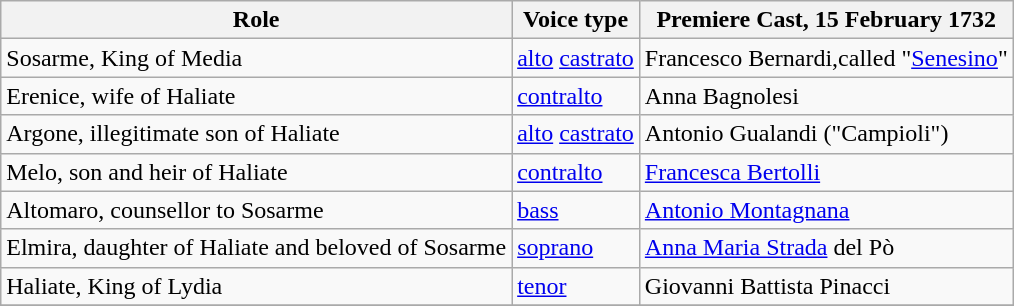<table class="wikitable">
<tr>
<th>Role</th>
<th>Voice type</th>
<th>Premiere Cast, 15 February 1732 <br></th>
</tr>
<tr>
<td>Sosarme, King of Media</td>
<td><a href='#'>alto</a> <a href='#'>castrato</a></td>
<td>Francesco Bernardi,called "<a href='#'>Senesino</a>"</td>
</tr>
<tr>
<td>Erenice, wife of Haliate</td>
<td><a href='#'>contralto</a></td>
<td>Anna Bagnolesi</td>
</tr>
<tr>
<td>Argone, illegitimate son of Haliate</td>
<td><a href='#'>alto</a> <a href='#'>castrato</a></td>
<td>Antonio Gualandi ("Campioli")</td>
</tr>
<tr>
<td>Melo, son and heir of Haliate</td>
<td><a href='#'>contralto</a></td>
<td><a href='#'>Francesca Bertolli</a></td>
</tr>
<tr>
<td>Altomaro, counsellor to Sosarme</td>
<td><a href='#'>bass</a></td>
<td><a href='#'>Antonio Montagnana</a></td>
</tr>
<tr>
<td>Elmira, daughter of Haliate and beloved of Sosarme</td>
<td><a href='#'>soprano</a></td>
<td><a href='#'>Anna Maria Strada</a> del Pò</td>
</tr>
<tr>
<td>Haliate, King of Lydia</td>
<td><a href='#'>tenor</a></td>
<td>Giovanni Battista Pinacci</td>
</tr>
<tr>
</tr>
</table>
